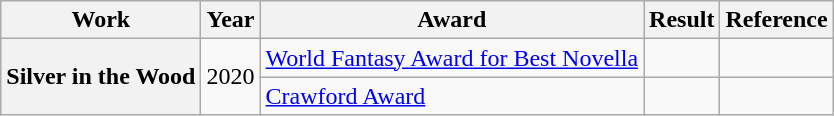<table class="wikitable">
<tr>
<th>Work</th>
<th>Year</th>
<th>Award</th>
<th>Result</th>
<th>Reference</th>
</tr>
<tr>
<th rowspan=2>Silver in the Wood</th>
<td rowspan=2>2020</td>
<td><a href='#'>World Fantasy Award for Best Novella</a></td>
<td></td>
<td></td>
</tr>
<tr>
<td><a href='#'>Crawford Award</a></td>
<td></td>
<td></td>
</tr>
</table>
